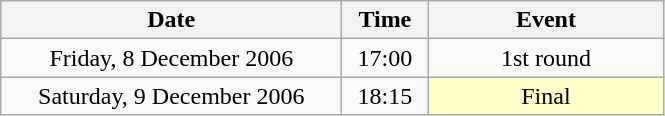<table class = "wikitable" style="text-align:center;">
<tr>
<th width=220>Date</th>
<th width=50>Time</th>
<th width=150>Event</th>
</tr>
<tr>
<td>Friday, 8 December 2006</td>
<td>17:00</td>
<td>1st round</td>
</tr>
<tr>
<td>Saturday, 9 December 2006</td>
<td>18:15</td>
<td bgcolor=ffffcc>Final</td>
</tr>
</table>
